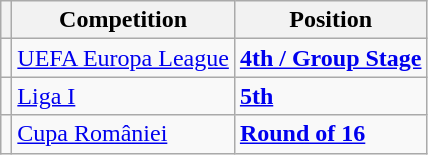<table class="wikitable">
<tr>
<th></th>
<th>Competition</th>
<th>Position</th>
</tr>
<tr>
<td></td>
<td><a href='#'>UEFA Europa League</a></td>
<td><strong><a href='#'>4th / Group Stage</a></strong></td>
</tr>
<tr>
<td></td>
<td><a href='#'>Liga I</a></td>
<td><strong><a href='#'>5th</a></strong></td>
</tr>
<tr>
<td></td>
<td><a href='#'>Cupa României</a></td>
<td><strong><a href='#'>Round of 16</a></strong></td>
</tr>
</table>
